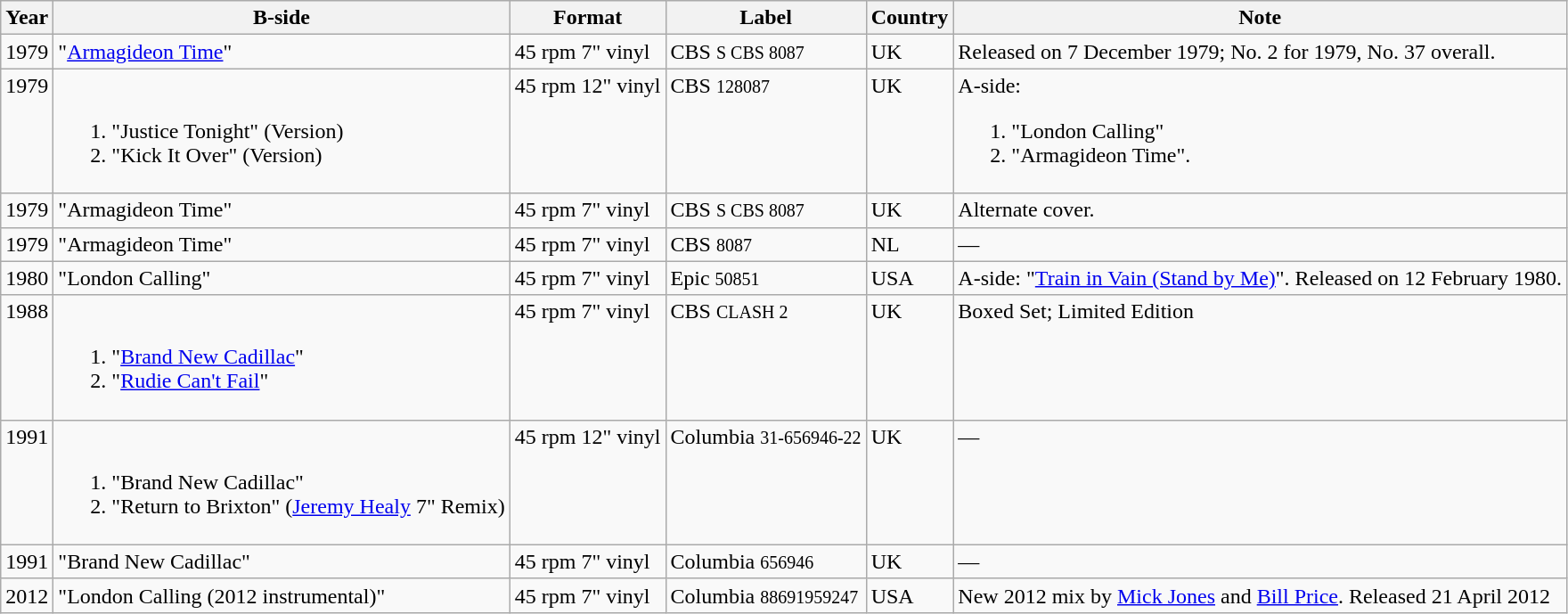<table class="wikitable">
<tr style="vertical-align: top">
<th>Year</th>
<th>B-side</th>
<th>Format</th>
<th>Label</th>
<th>Country</th>
<th>Note</th>
</tr>
<tr style="vertical-align: top">
<td>1979</td>
<td>"<a href='#'>Armagideon Time</a>"</td>
<td>45 rpm 7" vinyl</td>
<td>CBS <small>S CBS 8087</small></td>
<td>UK</td>
<td>Released on 7 December 1979; No. 2 for 1979, No. 37 overall.</td>
</tr>
<tr style="vertical-align: top">
<td>1979</td>
<td><br><ol><li>"Justice Tonight" (Version)</li><li>"Kick It Over" (Version)</li></ol></td>
<td>45 rpm 12" vinyl</td>
<td>CBS <small>128087</small></td>
<td>UK</td>
<td>A-side:<br><ol><li>"London Calling"</li><li>"Armagideon Time".</li></ol></td>
</tr>
<tr style="vertical-align: top">
<td>1979</td>
<td>"Armagideon Time"</td>
<td>45 rpm 7" vinyl</td>
<td>CBS <small>S CBS 8087</small></td>
<td>UK</td>
<td>Alternate cover.</td>
</tr>
<tr style="vertical-align: top">
<td>1979</td>
<td>"Armagideon Time"</td>
<td>45 rpm 7" vinyl</td>
<td>CBS <small>8087</small></td>
<td>NL</td>
<td>—</td>
</tr>
<tr style="vertical-align: top">
<td>1980</td>
<td>"London Calling"</td>
<td>45 rpm 7" vinyl</td>
<td>Epic <small>50851</small></td>
<td>USA</td>
<td>A-side: "<a href='#'>Train in Vain (Stand by Me)</a>". Released on 12 February 1980.</td>
</tr>
<tr style="vertical-align: top">
<td>1988</td>
<td><br><ol><li>"<a href='#'>Brand New Cadillac</a>"</li><li>"<a href='#'>Rudie Can't Fail</a>"</li></ol></td>
<td>45 rpm 7" vinyl</td>
<td>CBS <small>CLASH 2</small></td>
<td>UK</td>
<td>Boxed Set; Limited Edition</td>
</tr>
<tr style="vertical-align: top">
<td>1991</td>
<td><br><ol><li>"Brand New Cadillac"</li><li>"Return to Brixton" (<a href='#'>Jeremy Healy</a> 7" Remix)</li></ol></td>
<td>45 rpm 12" vinyl</td>
<td>Columbia <small>31-656946-22</small></td>
<td>UK</td>
<td>—</td>
</tr>
<tr style="vertical-align: top">
<td>1991</td>
<td>"Brand New Cadillac"</td>
<td>45 rpm 7" vinyl</td>
<td>Columbia <small>656946</small></td>
<td>UK</td>
<td>—</td>
</tr>
<tr style="vertical-align: top">
<td>2012</td>
<td>"London Calling (2012 instrumental)"</td>
<td>45 rpm 7" vinyl</td>
<td>Columbia <small>88691959247</small></td>
<td>USA</td>
<td>New 2012 mix by <a href='#'>Mick Jones</a> and <a href='#'>Bill Price</a>. Released 21 April 2012</td>
</tr>
</table>
